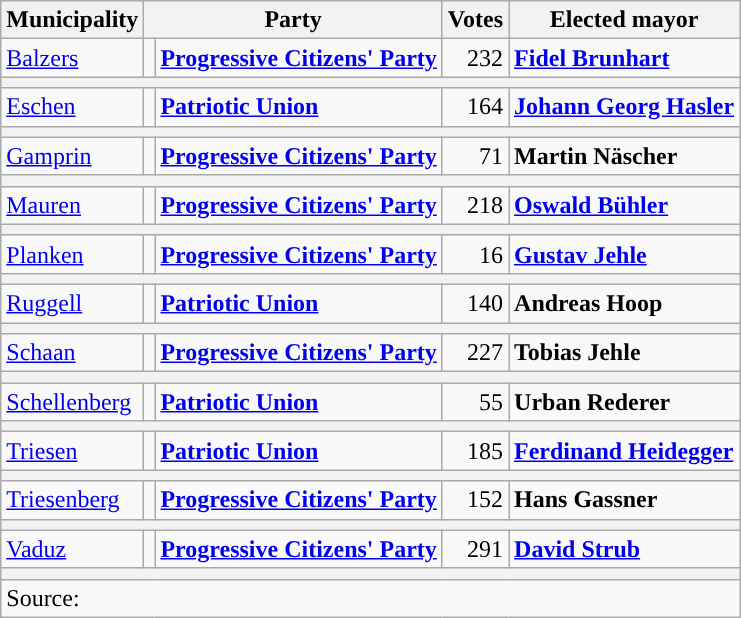<table class="wikitable" style="text-align:right">
<tr>
<th>Municipality</th>
<th colspan="2">Party</th>
<th>Votes</th>
<th>Elected mayor</th>
</tr>
<tr>
<td align="left"><a href='#'>Balzers</a></td>
<td style="color:inherit;background:"></td>
<td align="left"><strong><a href='#'>Progressive Citizens' Party</a></strong></td>
<td>232</td>
<td align="left"><strong><a href='#'>Fidel Brunhart</a></strong></td>
</tr>
<tr>
<th colspan="5"></th>
</tr>
<tr>
<td align="left"><a href='#'>Eschen</a></td>
<td style="color:inherit;background:"></td>
<td align="left"><a href='#'><strong>Patriotic Union</strong></a></td>
<td>164</td>
<td align="left"><a href='#'><strong>Johann Georg Hasler</strong></a></td>
</tr>
<tr>
<th colspan="5"></th>
</tr>
<tr>
<td align="left"><a href='#'>Gamprin</a></td>
<td style="color:inherit;background:"></td>
<td align="left"><strong><a href='#'>Progressive Citizens' Party</a></strong></td>
<td>71</td>
<td align="left"><strong>Martin Näscher</strong></td>
</tr>
<tr>
<th colspan="5"></th>
</tr>
<tr>
<td align="left"><a href='#'>Mauren</a></td>
<td style="color:inherit;background:"></td>
<td align="left"><strong><a href='#'>Progressive Citizens' Party</a></strong></td>
<td>218</td>
<td align="left"><strong><a href='#'>Oswald Bühler</a></strong></td>
</tr>
<tr>
<th colspan="5"></th>
</tr>
<tr>
<td align="left"><a href='#'>Planken</a></td>
<td style="color:inherit;background:"></td>
<td align="left"><strong><a href='#'>Progressive Citizens' Party</a></strong></td>
<td>16</td>
<td align="left"><strong><a href='#'>Gustav Jehle</a></strong></td>
</tr>
<tr>
<th colspan="5"></th>
</tr>
<tr>
<td align="left"><a href='#'>Ruggell</a></td>
<td style="color:inherit;background:"></td>
<td align="left"><a href='#'><strong>Patriotic Union</strong></a></td>
<td>140</td>
<td align="left"><strong>Andreas Hoop</strong></td>
</tr>
<tr>
<th colspan="5"></th>
</tr>
<tr>
<td align="left"><a href='#'>Schaan</a></td>
<td style="color:inherit;background:"></td>
<td align="left"><strong><a href='#'>Progressive Citizens' Party</a></strong></td>
<td>227</td>
<td align="left"><strong>Tobias Jehle</strong></td>
</tr>
<tr>
<th colspan="5"></th>
</tr>
<tr>
<td align="left"><a href='#'>Schellenberg</a></td>
<td style="color:inherit;background:"></td>
<td align="left"><a href='#'><strong>Patriotic Union</strong></a></td>
<td>55</td>
<td align="left"><strong>Urban Rederer</strong></td>
</tr>
<tr>
<th colspan="5"></th>
</tr>
<tr>
<td align="left"><a href='#'>Triesen</a></td>
<td style="color:inherit;background:"></td>
<td align="left"><a href='#'><strong>Patriotic Union</strong></a></td>
<td>185</td>
<td align="left"><strong><a href='#'>Ferdinand Heidegger</a></strong></td>
</tr>
<tr>
<th colspan="5"></th>
</tr>
<tr>
<td align="left"><a href='#'>Triesenberg</a></td>
<td style="color:inherit;background:"></td>
<td align="left"><strong><a href='#'>Progressive Citizens' Party</a></strong></td>
<td>152</td>
<td align="left"><strong>Hans Gassner</strong></td>
</tr>
<tr>
<th colspan="5"></th>
</tr>
<tr>
<td align="left"><a href='#'>Vaduz</a></td>
<td style="color:inherit;background:"></td>
<td align="left"><strong><a href='#'>Progressive Citizens' Party</a></strong></td>
<td>291</td>
<td align="left"><strong><a href='#'>David Strub</a></strong></td>
</tr>
<tr>
<th colspan="5"></th>
</tr>
<tr>
<td colspan="5" align="left">Source: </td>
</tr>
</table>
